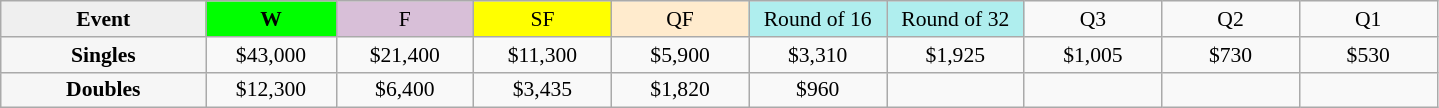<table class=wikitable style=font-size:90%;text-align:center>
<tr>
<td width=130 bgcolor=#efefef><strong>Event</strong></td>
<td width=80 bgcolor=lime><strong>W</strong></td>
<td width=85 bgcolor=thistle>F</td>
<td width=85 bgcolor=ffff00>SF</td>
<td width=85 bgcolor=ffebcd>QF</td>
<td width=85 bgcolor=afeeee>Round of 16</td>
<td width=85 bgcolor=afeeee>Round of 32</td>
<td width=85>Q3</td>
<td width=85>Q2</td>
<td width=85>Q1</td>
</tr>
<tr>
<th style=background:#f6f6f6>Singles</th>
<td>$43,000</td>
<td>$21,400</td>
<td>$11,300</td>
<td>$5,900</td>
<td>$3,310</td>
<td>$1,925</td>
<td>$1,005</td>
<td>$730</td>
<td>$530</td>
</tr>
<tr>
<th style=background:#f6f6f6>Doubles</th>
<td>$12,300</td>
<td>$6,400</td>
<td>$3,435</td>
<td>$1,820</td>
<td>$960</td>
<td></td>
<td></td>
<td></td>
<td></td>
</tr>
</table>
